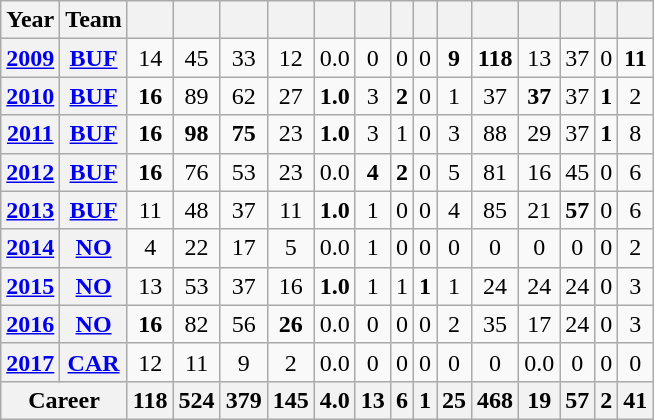<table class="wikitable" style="text-align:center">
<tr>
<th>Year</th>
<th>Team</th>
<th></th>
<th></th>
<th></th>
<th></th>
<th></th>
<th></th>
<th></th>
<th></th>
<th></th>
<th></th>
<th></th>
<th></th>
<th></th>
<th></th>
</tr>
<tr>
<th><a href='#'>2009</a></th>
<th><a href='#'>BUF</a></th>
<td>14</td>
<td>45</td>
<td>33</td>
<td>12</td>
<td>0.0</td>
<td>0</td>
<td>0</td>
<td>0</td>
<td><strong>9</strong></td>
<td><strong>118</strong></td>
<td>13</td>
<td>37</td>
<td>0</td>
<td><strong>11</strong></td>
</tr>
<tr>
<th><a href='#'>2010</a></th>
<th><a href='#'>BUF</a></th>
<td><strong>16</strong></td>
<td>89</td>
<td>62</td>
<td>27</td>
<td><strong>1.0</strong></td>
<td>3</td>
<td><strong>2</strong></td>
<td>0</td>
<td>1</td>
<td>37</td>
<td><strong>37</strong></td>
<td>37</td>
<td><strong>1</strong></td>
<td>2</td>
</tr>
<tr>
<th><a href='#'>2011</a></th>
<th><a href='#'>BUF</a></th>
<td><strong>16</strong></td>
<td><strong>98</strong></td>
<td><strong>75</strong></td>
<td>23</td>
<td><strong>1.0</strong></td>
<td>3</td>
<td>1</td>
<td>0</td>
<td>3</td>
<td>88</td>
<td>29</td>
<td>37</td>
<td><strong>1</strong></td>
<td>8</td>
</tr>
<tr>
<th><a href='#'>2012</a></th>
<th><a href='#'>BUF</a></th>
<td><strong>16</strong></td>
<td>76</td>
<td>53</td>
<td>23</td>
<td>0.0</td>
<td><strong>4</strong></td>
<td><strong>2</strong></td>
<td>0</td>
<td>5</td>
<td>81</td>
<td>16</td>
<td>45</td>
<td>0</td>
<td>6</td>
</tr>
<tr>
<th><a href='#'>2013</a></th>
<th><a href='#'>BUF</a></th>
<td>11</td>
<td>48</td>
<td>37</td>
<td>11</td>
<td><strong>1.0</strong></td>
<td>1</td>
<td>0</td>
<td>0</td>
<td>4</td>
<td>85</td>
<td>21</td>
<td><strong>57</strong></td>
<td>0</td>
<td>6</td>
</tr>
<tr>
<th><a href='#'>2014</a></th>
<th><a href='#'>NO</a></th>
<td>4</td>
<td>22</td>
<td>17</td>
<td>5</td>
<td>0.0</td>
<td>1</td>
<td>0</td>
<td>0</td>
<td>0</td>
<td>0</td>
<td>0</td>
<td>0</td>
<td>0</td>
<td>2</td>
</tr>
<tr>
<th><a href='#'>2015</a></th>
<th><a href='#'>NO</a></th>
<td>13</td>
<td>53</td>
<td>37</td>
<td>16</td>
<td><strong>1.0</strong></td>
<td>1</td>
<td>1</td>
<td><strong>1</strong></td>
<td>1</td>
<td>24</td>
<td>24</td>
<td>24</td>
<td>0</td>
<td>3</td>
</tr>
<tr>
<th><a href='#'>2016</a></th>
<th><a href='#'>NO</a></th>
<td><strong>16</strong></td>
<td>82</td>
<td>56</td>
<td><strong>26</strong></td>
<td>0.0</td>
<td>0</td>
<td>0</td>
<td>0</td>
<td>2</td>
<td>35</td>
<td>17</td>
<td>24</td>
<td>0</td>
<td>3</td>
</tr>
<tr>
<th><a href='#'>2017</a></th>
<th><a href='#'>CAR</a></th>
<td>12</td>
<td>11</td>
<td>9</td>
<td>2</td>
<td>0.0</td>
<td>0</td>
<td>0</td>
<td>0</td>
<td>0</td>
<td>0</td>
<td>0.0</td>
<td>0</td>
<td>0</td>
<td>0</td>
</tr>
<tr class="sortbottom">
<th colspan="2">Career</th>
<th>118</th>
<th>524</th>
<th>379</th>
<th>145</th>
<th>4.0</th>
<th>13</th>
<th>6</th>
<th>1</th>
<th>25</th>
<th>468</th>
<th>19</th>
<th>57</th>
<th>2</th>
<th>41</th>
</tr>
</table>
